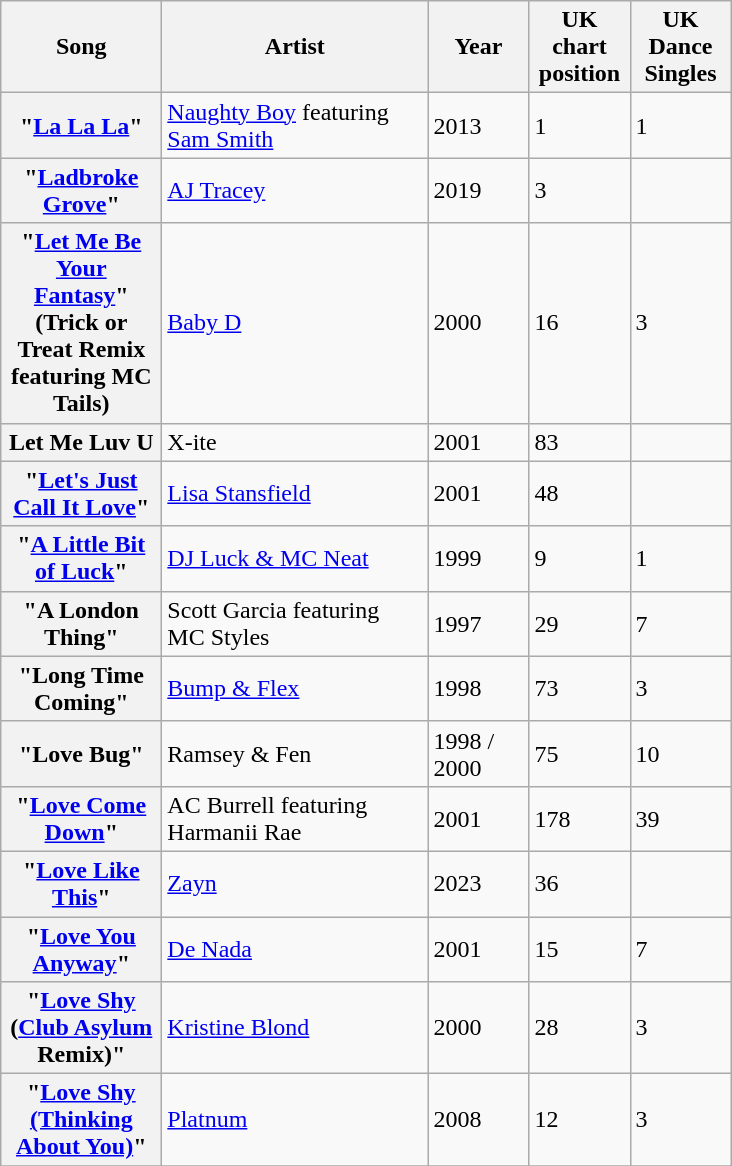<table class="wikitable plainrowheaders">
<tr>
<th scope="col" style="width:100px;">Song</th>
<th scope="col" style="width:170px;">Artist</th>
<th scope="col" style="width:60px;">Year</th>
<th scope="col" style="width:60px;">UK chart position</th>
<th scope="col" style="width:60px;">UK Dance Singles</th>
</tr>
<tr>
<th scope="row">"<a href='#'>La La La</a>"</th>
<td><a href='#'>Naughty Boy</a> featuring <a href='#'>Sam Smith</a></td>
<td>2013</td>
<td>1</td>
<td>1</td>
</tr>
<tr>
<th scope="row">"<a href='#'>Ladbroke Grove</a>"</th>
<td><a href='#'>AJ Tracey</a></td>
<td>2019</td>
<td>3</td>
<td></td>
</tr>
<tr>
<th scope="row">"<a href='#'>Let Me Be Your Fantasy</a>" (Trick or Treat Remix featuring MC Tails)</th>
<td><a href='#'>Baby D</a></td>
<td>2000</td>
<td>16</td>
<td>3</td>
</tr>
<tr>
<th scope="row">Let Me Luv U</th>
<td>X-ite</td>
<td>2001</td>
<td>83</td>
<td></td>
</tr>
<tr>
<th scope="row">"<a href='#'>Let's Just Call It Love</a>"</th>
<td><a href='#'>Lisa Stansfield</a></td>
<td>2001</td>
<td>48</td>
<td></td>
</tr>
<tr>
<th scope="row">"<a href='#'>A Little Bit of Luck</a>"</th>
<td><a href='#'>DJ Luck & MC Neat</a></td>
<td>1999</td>
<td>9</td>
<td>1</td>
</tr>
<tr>
<th scope="row">"A London Thing"</th>
<td>Scott Garcia featuring MC Styles</td>
<td>1997</td>
<td>29</td>
<td>7</td>
</tr>
<tr>
<th scope="row">"Long Time Coming"</th>
<td><a href='#'>Bump & Flex</a></td>
<td>1998</td>
<td>73</td>
<td>3</td>
</tr>
<tr>
<th scope="row">"Love Bug"</th>
<td>Ramsey & Fen</td>
<td>1998 / 2000</td>
<td>75</td>
<td>10</td>
</tr>
<tr>
<th scope="row">"<a href='#'>Love Come Down</a>"</th>
<td>AC Burrell featuring Harmanii Rae</td>
<td>2001</td>
<td>178</td>
<td>39</td>
</tr>
<tr>
<th scope="row">"<a href='#'>Love Like This</a>"</th>
<td><a href='#'>Zayn</a></td>
<td>2023</td>
<td>36</td>
<td></td>
</tr>
<tr>
<th scope="row">"<a href='#'>Love You Anyway</a>"</th>
<td><a href='#'>De Nada</a></td>
<td>2001</td>
<td>15</td>
<td>7</td>
</tr>
<tr>
<th scope="row">"<a href='#'>Love Shy</a> (<a href='#'>Club Asylum</a> Remix)"</th>
<td><a href='#'>Kristine Blond</a></td>
<td>2000</td>
<td>28</td>
<td>3</td>
</tr>
<tr>
<th scope="row">"<a href='#'>Love Shy (Thinking About You)</a>"</th>
<td><a href='#'>Platnum</a></td>
<td>2008</td>
<td>12</td>
<td>3</td>
</tr>
<tr>
</tr>
</table>
